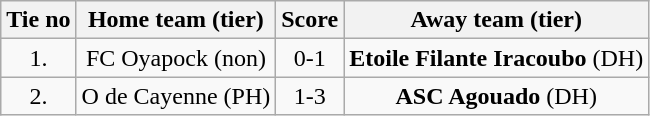<table class="wikitable" style="text-align: center">
<tr>
<th>Tie no</th>
<th>Home team (tier)</th>
<th>Score</th>
<th>Away team (tier)</th>
</tr>
<tr>
<td>1.</td>
<td> FC Oyapock (non)</td>
<td>0-1</td>
<td><strong>Etoile Filante Iracoubo</strong> (DH) </td>
</tr>
<tr>
<td>2.</td>
<td> O de Cayenne (PH)</td>
<td>1-3 </td>
<td><strong>ASC Agouado</strong> (DH) </td>
</tr>
</table>
